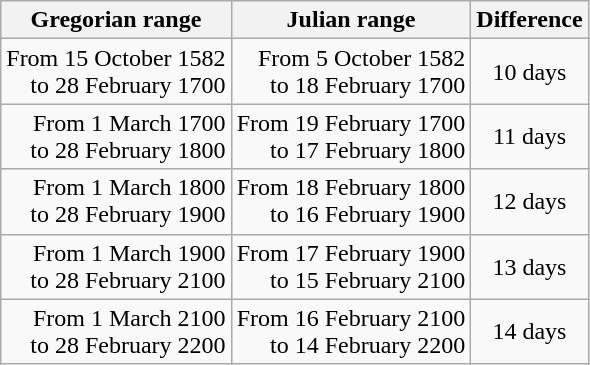<table class="wikitable floatright" style="white-space:nowrap">
<tr>
<th>Gregorian range</th>
<th>Julian range</th>
<th>Difference</th>
</tr>
<tr align=right>
<td>From 15 October 1582<br>to 28 February 1700</td>
<td>From 5 October 1582<br>to 18 February 1700</td>
<td align=center>10 days</td>
</tr>
<tr align=right>
<td>From 1 March 1700<br>to 28 February 1800</td>
<td>From 19 February 1700<br>to 17 February 1800</td>
<td align=center>11 days</td>
</tr>
<tr align=right>
<td>From 1 March 1800<br>to 28 February 1900</td>
<td>From 18 February 1800<br>to 16 February 1900</td>
<td align=center>12 days</td>
</tr>
<tr align=right>
<td>From 1 March 1900<br>to 28 February 2100</td>
<td>From 17 February 1900<br>to 15 February 2100</td>
<td align=center>13 days</td>
</tr>
<tr align=right>
<td>From 1 March 2100<br>to 28 February 2200</td>
<td>From 16 February 2100<br>to 14 February 2200</td>
<td align=center>14 days</td>
</tr>
</table>
